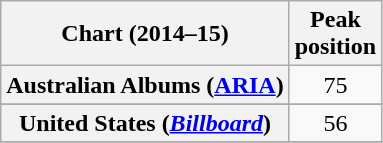<table class="wikitable sortable plainrowheaders" style="text-align:center">
<tr>
<th scope="col">Chart (2014–15)</th>
<th scope="col">Peak<br> position</th>
</tr>
<tr>
<th scope="row">Australian Albums (<a href='#'>ARIA</a>)</th>
<td>75</td>
</tr>
<tr>
</tr>
<tr>
</tr>
<tr>
</tr>
<tr>
<th scope="row">United States (<em><a href='#'>Billboard</a></em>)</th>
<td>56</td>
</tr>
<tr>
</tr>
</table>
